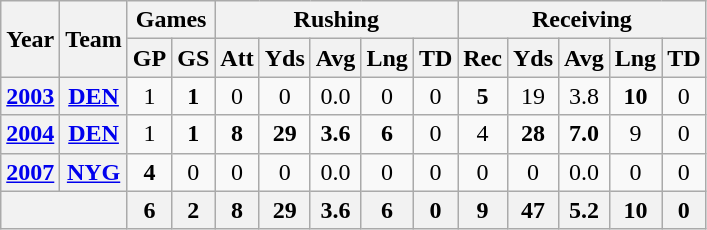<table class="wikitable" style="text-align:center;">
<tr>
<th rowspan="2">Year</th>
<th rowspan="2">Team</th>
<th colspan="2">Games</th>
<th colspan="5">Rushing</th>
<th colspan="5">Receiving</th>
</tr>
<tr>
<th>GP</th>
<th>GS</th>
<th>Att</th>
<th>Yds</th>
<th>Avg</th>
<th>Lng</th>
<th>TD</th>
<th>Rec</th>
<th>Yds</th>
<th>Avg</th>
<th>Lng</th>
<th>TD</th>
</tr>
<tr>
<th><a href='#'>2003</a></th>
<th><a href='#'>DEN</a></th>
<td>1</td>
<td><strong>1</strong></td>
<td>0</td>
<td>0</td>
<td>0.0</td>
<td>0</td>
<td>0</td>
<td><strong>5</strong></td>
<td>19</td>
<td>3.8</td>
<td><strong>10</strong></td>
<td>0</td>
</tr>
<tr>
<th><a href='#'>2004</a></th>
<th><a href='#'>DEN</a></th>
<td>1</td>
<td><strong>1</strong></td>
<td><strong>8</strong></td>
<td><strong>29</strong></td>
<td><strong>3.6</strong></td>
<td><strong>6</strong></td>
<td>0</td>
<td>4</td>
<td><strong>28</strong></td>
<td><strong>7.0</strong></td>
<td>9</td>
<td>0</td>
</tr>
<tr>
<th><a href='#'>2007</a></th>
<th><a href='#'>NYG</a></th>
<td><strong>4</strong></td>
<td>0</td>
<td>0</td>
<td>0</td>
<td>0.0</td>
<td>0</td>
<td>0</td>
<td>0</td>
<td>0</td>
<td>0.0</td>
<td>0</td>
<td>0</td>
</tr>
<tr>
<th colspan="2"></th>
<th>6</th>
<th>2</th>
<th>8</th>
<th>29</th>
<th>3.6</th>
<th>6</th>
<th>0</th>
<th>9</th>
<th>47</th>
<th>5.2</th>
<th>10</th>
<th>0</th>
</tr>
</table>
